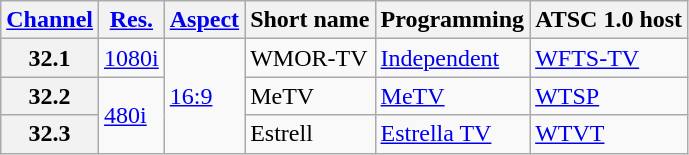<table class="wikitable">
<tr>
<th scope = "col"><a href='#'>Channel</a></th>
<th scope = "col"><a href='#'>Res.</a></th>
<th scope = "col"><a href='#'>Aspect</a></th>
<th scope = "col">Short name</th>
<th scope = "col">Programming</th>
<th scope = "col">ATSC 1.0 host</th>
</tr>
<tr>
<th scope = "row">32.1</th>
<td><a href='#'>1080i</a></td>
<td rowspan=3><a href='#'>16:9</a></td>
<td>WMOR-TV</td>
<td><a href='#'>Independent</a></td>
<td><a href='#'>WFTS-TV</a></td>
</tr>
<tr>
<th scope = "row">32.2</th>
<td rowspan=2><a href='#'>480i</a></td>
<td>MeTV</td>
<td><a href='#'>MeTV</a></td>
<td><a href='#'>WTSP</a></td>
</tr>
<tr>
<th scope = "row">32.3</th>
<td>Estrell</td>
<td><a href='#'>Estrella TV</a></td>
<td><a href='#'>WTVT</a></td>
</tr>
</table>
